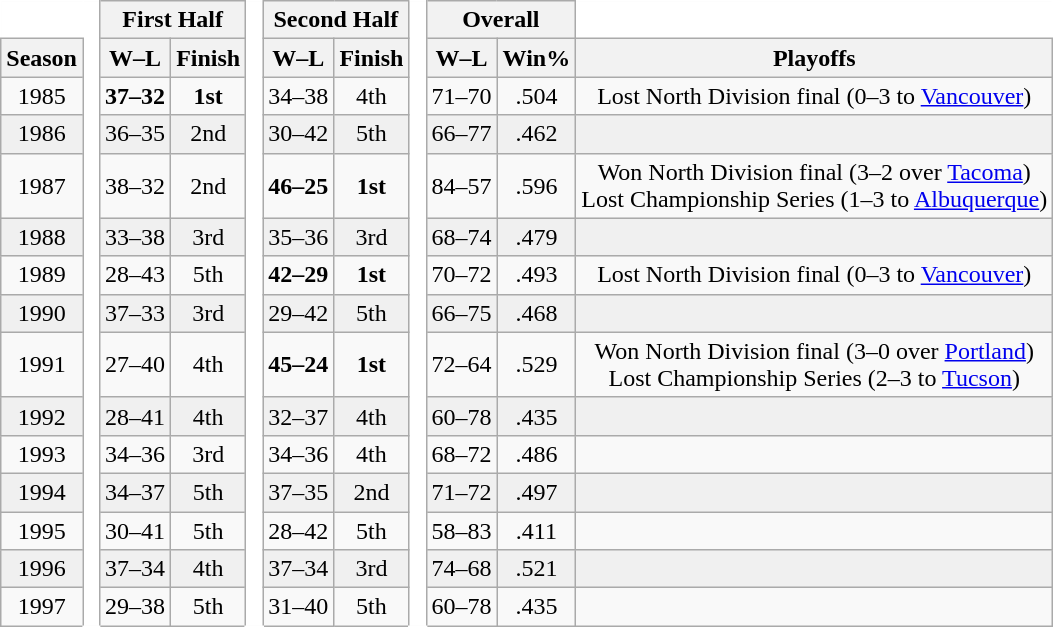<table class="wikitable">
<tr>
<th style="background:#fff; border-color:#fff #fff #aaa #fff"> </th>
<th rowspan=15 style="background:#fff; border-color:#fff #aaa"> </th>
<th colspan=2>First Half</th>
<th rowspan=15 style="background:#fff; border-color:#fff #aaa"> </th>
<th colspan=2>Second Half</th>
<th rowspan=15 style="background:#fff; border-color:#fff #aaa"> </th>
<th colspan=2>Overall</th>
<th style="background:#fff; border-color:#fff #fff #aaa #aaa"> </th>
</tr>
<tr>
<th>Season</th>
<th>W–L</th>
<th>Finish</th>
<th>W–L</th>
<th>Finish</th>
<th>W–L</th>
<th>Win%</th>
<th>Playoffs</th>
</tr>
<tr ALIGN="center">
<td>1985</td>
<td><strong>37–32</strong></td>
<td><strong>1st</strong></td>
<td>34–38</td>
<td>4th</td>
<td>71–70</td>
<td>.504</td>
<td>Lost North Division final (0–3 to <a href='#'>Vancouver</a>)</td>
</tr>
<tr ALIGN="center" bgcolor="#f0f0f0">
<td>1986</td>
<td>36–35</td>
<td>2nd</td>
<td>30–42</td>
<td>5th</td>
<td>66–77</td>
<td>.462</td>
<td></td>
</tr>
<tr ALIGN="center">
<td>1987</td>
<td>38–32</td>
<td>2nd</td>
<td><strong>46–25</strong></td>
<td><strong>1st</strong></td>
<td>84–57</td>
<td>.596</td>
<td>Won North Division final (3–2 over <a href='#'>Tacoma</a>)<br>Lost Championship Series (1–3 to <a href='#'>Albuquerque</a>)</td>
</tr>
<tr ALIGN="center" bgcolor="#f0f0f0">
<td>1988</td>
<td>33–38</td>
<td>3rd</td>
<td>35–36</td>
<td>3rd</td>
<td>68–74</td>
<td>.479</td>
<td></td>
</tr>
<tr ALIGN="center">
<td>1989</td>
<td>28–43</td>
<td>5th</td>
<td><strong>42–29</strong></td>
<td><strong>1st</strong></td>
<td>70–72</td>
<td>.493</td>
<td>Lost North Division final (0–3 to <a href='#'>Vancouver</a>)</td>
</tr>
<tr ALIGN="center" bgcolor="#f0f0f0">
<td>1990</td>
<td>37–33</td>
<td>3rd</td>
<td>29–42</td>
<td>5th</td>
<td>66–75</td>
<td>.468</td>
<td></td>
</tr>
<tr ALIGN="center">
<td>1991</td>
<td>27–40</td>
<td>4th</td>
<td><strong>45–24</strong></td>
<td><strong>1st</strong></td>
<td>72–64</td>
<td>.529</td>
<td>Won North Division final (3–0 over <a href='#'>Portland</a>)<br>Lost Championship Series (2–3 to <a href='#'>Tucson</a>)</td>
</tr>
<tr ALIGN="center" bgcolor="#f0f0f0">
<td>1992</td>
<td>28–41</td>
<td>4th</td>
<td>32–37</td>
<td>4th</td>
<td>60–78</td>
<td>.435</td>
<td></td>
</tr>
<tr ALIGN="center">
<td>1993</td>
<td>34–36</td>
<td>3rd</td>
<td>34–36</td>
<td>4th</td>
<td>68–72</td>
<td>.486</td>
<td></td>
</tr>
<tr ALIGN="center" bgcolor="#f0f0f0">
<td>1994</td>
<td>34–37</td>
<td>5th</td>
<td>37–35</td>
<td>2nd</td>
<td>71–72</td>
<td>.497</td>
<td></td>
</tr>
<tr ALIGN="center">
<td>1995</td>
<td>30–41</td>
<td>5th</td>
<td>28–42</td>
<td>5th</td>
<td>58–83</td>
<td>.411</td>
<td></td>
</tr>
<tr ALIGN="center" bgcolor="#f0f0f0">
<td>1996</td>
<td>37–34</td>
<td>4th</td>
<td>37–34</td>
<td>3rd</td>
<td>74–68</td>
<td>.521</td>
<td></td>
</tr>
<tr ALIGN="center">
<td>1997</td>
<td>29–38</td>
<td>5th</td>
<td>31–40</td>
<td>5th</td>
<td>60–78</td>
<td>.435</td>
<td></td>
</tr>
</table>
